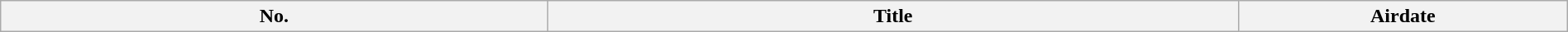<table class="wikitable plainrowheaders" style="width:100%; background:#FFFFFF">
<tr>
<th style="background:#F2F2F2'; width:4%">No.</th>
<th style="background:#F2F2F2">Title</th>
<th style="background:#F2F2F2; width:21%">Airdate<br>






</th>
</tr>
</table>
